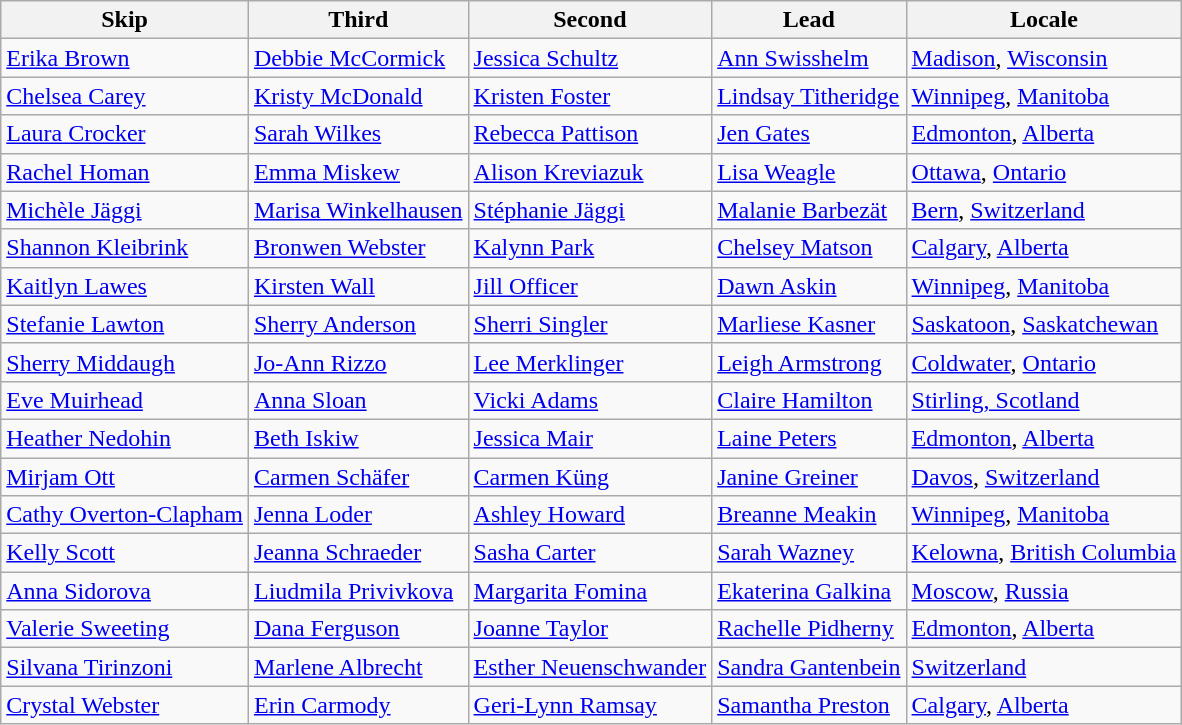<table class=wikitable>
<tr>
<th>Skip</th>
<th>Third</th>
<th>Second</th>
<th>Lead</th>
<th>Locale</th>
</tr>
<tr>
<td><a href='#'>Erika Brown</a></td>
<td><a href='#'>Debbie McCormick</a></td>
<td><a href='#'>Jessica Schultz</a></td>
<td><a href='#'>Ann Swisshelm</a></td>
<td> <a href='#'>Madison</a>, <a href='#'>Wisconsin</a></td>
</tr>
<tr>
<td><a href='#'>Chelsea Carey</a></td>
<td><a href='#'>Kristy McDonald</a></td>
<td><a href='#'>Kristen Foster</a></td>
<td><a href='#'>Lindsay Titheridge</a></td>
<td> <a href='#'>Winnipeg</a>, <a href='#'>Manitoba</a></td>
</tr>
<tr>
<td><a href='#'>Laura Crocker</a></td>
<td><a href='#'>Sarah Wilkes</a></td>
<td><a href='#'>Rebecca Pattison</a></td>
<td><a href='#'>Jen Gates</a></td>
<td> <a href='#'>Edmonton</a>, <a href='#'>Alberta</a></td>
</tr>
<tr>
<td><a href='#'>Rachel Homan</a></td>
<td><a href='#'>Emma Miskew</a></td>
<td><a href='#'>Alison Kreviazuk</a></td>
<td><a href='#'>Lisa Weagle</a></td>
<td> <a href='#'>Ottawa</a>, <a href='#'>Ontario</a></td>
</tr>
<tr>
<td><a href='#'>Michèle Jäggi</a></td>
<td><a href='#'>Marisa Winkelhausen</a></td>
<td><a href='#'>Stéphanie Jäggi</a></td>
<td><a href='#'>Malanie Barbezät</a></td>
<td> <a href='#'>Bern</a>, <a href='#'>Switzerland</a></td>
</tr>
<tr>
<td><a href='#'>Shannon Kleibrink</a></td>
<td><a href='#'>Bronwen Webster</a></td>
<td><a href='#'>Kalynn Park</a></td>
<td><a href='#'>Chelsey Matson</a></td>
<td> <a href='#'>Calgary</a>, <a href='#'>Alberta</a></td>
</tr>
<tr>
<td><a href='#'>Kaitlyn Lawes</a></td>
<td><a href='#'>Kirsten Wall</a></td>
<td><a href='#'>Jill Officer</a></td>
<td><a href='#'>Dawn Askin</a></td>
<td> <a href='#'>Winnipeg</a>, <a href='#'>Manitoba</a></td>
</tr>
<tr>
<td><a href='#'>Stefanie Lawton</a></td>
<td><a href='#'>Sherry Anderson</a></td>
<td><a href='#'>Sherri Singler</a></td>
<td><a href='#'>Marliese Kasner</a></td>
<td> <a href='#'>Saskatoon</a>, <a href='#'>Saskatchewan</a></td>
</tr>
<tr>
<td><a href='#'>Sherry Middaugh</a></td>
<td><a href='#'>Jo-Ann Rizzo</a></td>
<td><a href='#'>Lee Merklinger</a></td>
<td><a href='#'>Leigh Armstrong</a></td>
<td> <a href='#'>Coldwater</a>, <a href='#'>Ontario</a></td>
</tr>
<tr>
<td><a href='#'>Eve Muirhead</a></td>
<td><a href='#'>Anna Sloan</a></td>
<td><a href='#'>Vicki Adams</a></td>
<td><a href='#'>Claire Hamilton</a></td>
<td> <a href='#'>Stirling, Scotland</a></td>
</tr>
<tr>
<td><a href='#'>Heather Nedohin</a></td>
<td><a href='#'>Beth Iskiw</a></td>
<td><a href='#'>Jessica Mair</a></td>
<td><a href='#'>Laine Peters</a></td>
<td> <a href='#'>Edmonton</a>, <a href='#'>Alberta</a></td>
</tr>
<tr>
<td><a href='#'>Mirjam Ott</a></td>
<td><a href='#'>Carmen Schäfer</a></td>
<td><a href='#'>Carmen Küng</a></td>
<td><a href='#'>Janine Greiner</a></td>
<td> <a href='#'>Davos</a>, <a href='#'>Switzerland</a></td>
</tr>
<tr>
<td><a href='#'>Cathy Overton-Clapham</a></td>
<td><a href='#'>Jenna Loder</a></td>
<td><a href='#'>Ashley Howard</a></td>
<td><a href='#'>Breanne Meakin</a></td>
<td> <a href='#'>Winnipeg</a>, <a href='#'>Manitoba</a></td>
</tr>
<tr>
<td><a href='#'>Kelly Scott</a></td>
<td><a href='#'>Jeanna Schraeder</a></td>
<td><a href='#'>Sasha Carter</a></td>
<td><a href='#'>Sarah Wazney</a></td>
<td> <a href='#'>Kelowna</a>, <a href='#'>British Columbia</a></td>
</tr>
<tr>
<td><a href='#'>Anna Sidorova</a></td>
<td><a href='#'>Liudmila Privivkova</a></td>
<td><a href='#'>Margarita Fomina</a></td>
<td><a href='#'>Ekaterina Galkina</a></td>
<td> <a href='#'>Moscow</a>, <a href='#'>Russia</a></td>
</tr>
<tr>
<td><a href='#'>Valerie Sweeting</a></td>
<td><a href='#'>Dana Ferguson</a></td>
<td><a href='#'>Joanne Taylor</a></td>
<td><a href='#'>Rachelle Pidherny</a></td>
<td> <a href='#'>Edmonton</a>, <a href='#'>Alberta</a></td>
</tr>
<tr>
<td><a href='#'>Silvana Tirinzoni</a></td>
<td><a href='#'>Marlene Albrecht</a></td>
<td><a href='#'>Esther Neuenschwander</a></td>
<td><a href='#'>Sandra Gantenbein</a></td>
<td> <a href='#'>Switzerland</a></td>
</tr>
<tr>
<td><a href='#'>Crystal Webster</a></td>
<td><a href='#'>Erin Carmody</a></td>
<td><a href='#'>Geri-Lynn Ramsay</a></td>
<td><a href='#'>Samantha Preston</a></td>
<td> <a href='#'>Calgary</a>, <a href='#'>Alberta</a></td>
</tr>
</table>
